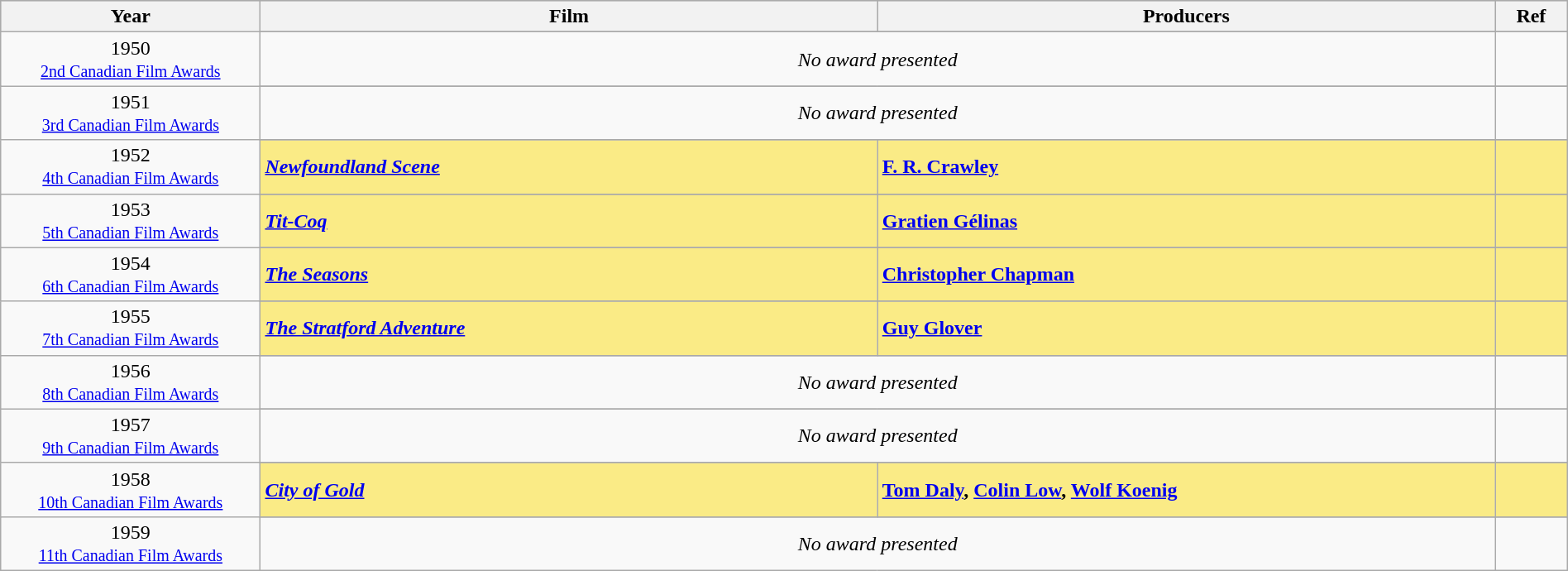<table class="wikitable" style="width:100%;">
<tr style="background:#bebebe;">
<th style="width:8%;">Year</th>
<th style="width:19%;">Film</th>
<th style="width:19%;">Producers</th>
<th style="width:2%;">Ref</th>
</tr>
<tr>
<td rowspan=2 align="center">1950 <br> <small><a href='#'>2nd Canadian Film Awards</a></small></td>
</tr>
<tr>
<td colspan=2 align=center><em>No award presented</em></td>
<td></td>
</tr>
<tr>
<td rowspan=2 align="center">1951 <br> <small><a href='#'>3rd Canadian Film Awards</a></small></td>
</tr>
<tr>
<td colspan=2 align=center><em>No award presented</em></td>
<td></td>
</tr>
<tr>
<td rowspan=2 align="center">1952 <br> <small><a href='#'>4th Canadian Film Awards</a></small></td>
</tr>
<tr style="background:#FAEB86;">
<td><strong><em><a href='#'>Newfoundland Scene</a></em></strong></td>
<td><strong><a href='#'>F. R. Crawley</a></strong></td>
<td></td>
</tr>
<tr>
<td rowspan=2 align="center">1953 <br> <small><a href='#'>5th Canadian Film Awards</a></small></td>
</tr>
<tr style="background:#FAEB86;">
<td><strong><em><a href='#'>Tit-Coq</a></em></strong></td>
<td><strong><a href='#'>Gratien Gélinas</a></strong></td>
<td></td>
</tr>
<tr>
<td rowspan=2 align="center">1954 <br> <small><a href='#'>6th Canadian Film Awards</a></small></td>
</tr>
<tr style="background:#FAEB86;">
<td><strong><em><a href='#'>The Seasons</a></em></strong></td>
<td><strong><a href='#'>Christopher Chapman</a></strong></td>
<td></td>
</tr>
<tr>
<td rowspan=2 align="center">1955 <br> <small><a href='#'>7th Canadian Film Awards</a></small></td>
</tr>
<tr style="background:#FAEB86;">
<td><strong><em><a href='#'>The Stratford Adventure</a></em></strong></td>
<td><strong><a href='#'>Guy Glover</a></strong></td>
<td></td>
</tr>
<tr>
<td rowspan=2 align="center">1956 <br> <small><a href='#'>8th Canadian Film Awards</a></small></td>
</tr>
<tr>
<td colspan=2 align=center><em>No award presented</em></td>
<td></td>
</tr>
<tr>
<td rowspan=2 align="center">1957 <br> <small><a href='#'>9th Canadian Film Awards</a></small></td>
</tr>
<tr>
<td colspan=2 align=center><em>No award presented</em></td>
<td></td>
</tr>
<tr>
<td rowspan=2 align="center">1958 <br> <small><a href='#'>10th Canadian Film Awards</a></small></td>
</tr>
<tr style="background:#FAEB86;">
<td><strong><em><a href='#'>City of Gold</a></em></strong></td>
<td><strong><a href='#'>Tom Daly</a>, <a href='#'>Colin Low</a>, <a href='#'>Wolf Koenig</a></strong></td>
<td></td>
</tr>
<tr>
<td rowspan=2 align="center">1959 <br> <small><a href='#'>11th Canadian Film Awards</a></small></td>
</tr>
<tr>
<td colspan=2 align=center><em>No award presented</em></td>
<td></td>
</tr>
</table>
